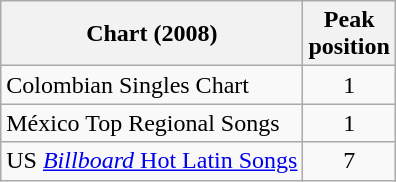<table class="wikitable">
<tr>
<th align="left">Chart (2008)</th>
<th align="left">Peak<br>position</th>
</tr>
<tr>
<td align="left">Colombian Singles Chart</td>
<td align="center">1</td>
</tr>
<tr>
<td align="left">México Top Regional Songs</td>
<td align="center">1</td>
</tr>
<tr>
<td align="left">US <a href='#'><em>Billboard</em> Hot Latin Songs</a></td>
<td align="center">7</td>
</tr>
</table>
